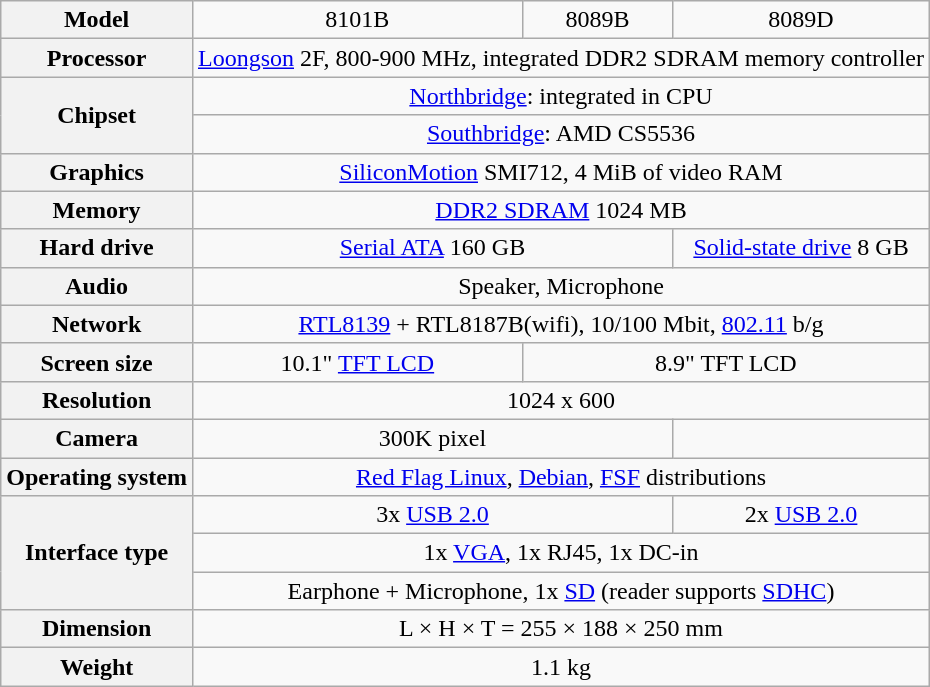<table class="wikitable" style="font-size: 100%;">
<tr>
<th>Model</th>
<td colspan="1" align="center">8101B</td>
<td colspan="1" align="center">8089B</td>
<td colspan="1" align="center">8089D</td>
</tr>
<tr>
<th>Processor</th>
<td colspan="4" align="center"><a href='#'>Loongson</a> 2F, 800-900 MHz, integrated DDR2 SDRAM memory controller</td>
</tr>
<tr>
<th rowspan="2">Chipset</th>
<td colspan="4" align="center"><a href='#'>Northbridge</a>: integrated in CPU</td>
</tr>
<tr>
<td colspan="4" align="center"><a href='#'>Southbridge</a>: AMD CS5536</td>
</tr>
<tr>
<th>Graphics</th>
<td colspan="4" align="center"><a href='#'>SiliconMotion</a> SMI712, 4 MiB of video RAM</td>
</tr>
<tr>
<th>Memory</th>
<td colspan="4" align="center"><a href='#'>DDR2 SDRAM</a> 1024 MB</td>
</tr>
<tr>
<th>Hard drive</th>
<td colspan="2" align="center"><a href='#'>Serial ATA</a> 160 GB</td>
<td colspan="3" align="center"><a href='#'>Solid-state drive</a> 8 GB</td>
</tr>
<tr>
<th>Audio</th>
<td colspan="4" align="center">Speaker, Microphone</td>
</tr>
<tr>
<th>Network</th>
<td colspan="4" align="center"><a href='#'>RTL8139</a> + RTL8187B(wifi), 10/100 Mbit, <a href='#'>802.11</a> b/g</td>
</tr>
<tr>
<th>Screen size</th>
<td colspan="1" align="center">10.1" <a href='#'>TFT LCD</a></td>
<td colspan="3" align="center">8.9" TFT LCD</td>
</tr>
<tr>
<th>Resolution</th>
<td colspan="3" align="center">1024 x 600</td>
</tr>
<tr>
<th>Camera</th>
<td colspan="2" align="center">300K pixel</td>
<td colspan="3" align="center"></td>
</tr>
<tr>
<th>Operating system</th>
<td colspan="4" align="center"><a href='#'>Red Flag Linux</a>, <a href='#'>Debian</a>, <a href='#'>FSF</a> distributions</td>
</tr>
<tr>
<th rowspan="3">Interface type</th>
<td colspan="2" align="center">3x <a href='#'>USB 2.0</a></td>
<td colspan="3" align="center">2x <a href='#'>USB 2.0</a></td>
</tr>
<tr>
<td colspan="3" align="center">1x <a href='#'>VGA</a>, 1x RJ45, 1x DC-in</td>
</tr>
<tr>
<td colspan="3" align="center">Earphone + Microphone, 1x <a href='#'>SD</a> (reader supports <a href='#'>SDHC</a>)</td>
</tr>
<tr>
<th>Dimension</th>
<td colspan="4" align="center">L × H × T = 255 × 188 × 250 mm</td>
</tr>
<tr>
<th>Weight</th>
<td colspan="4" align="center">1.1 kg</td>
</tr>
</table>
